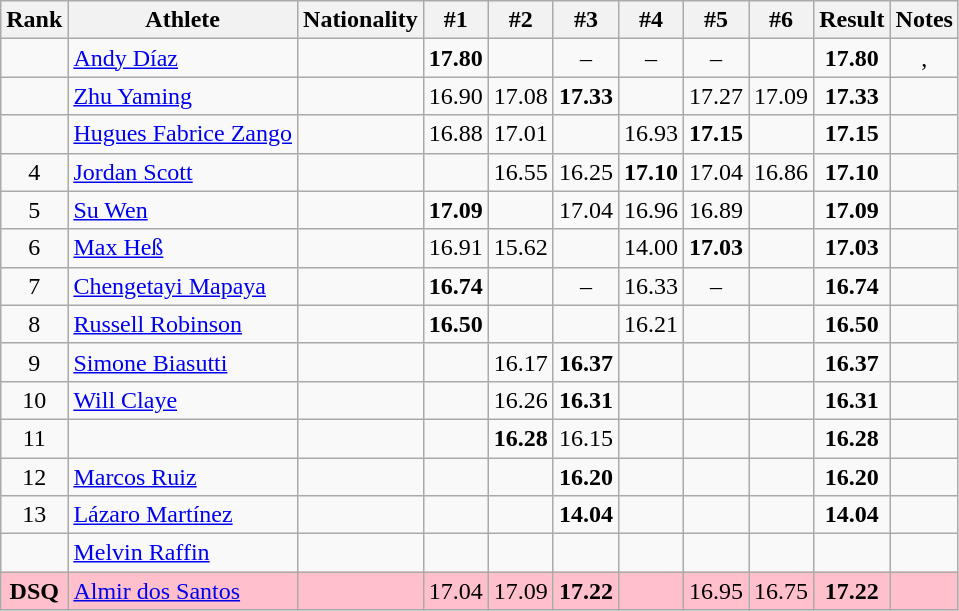<table class="wikitable sortable" style="text-align:center">
<tr>
<th>Rank</th>
<th>Athlete</th>
<th>Nationality</th>
<th>#1</th>
<th>#2</th>
<th>#3</th>
<th>#4</th>
<th>#5</th>
<th>#6</th>
<th>Result</th>
<th>Notes</th>
</tr>
<tr>
<td></td>
<td align=left><a href='#'>Andy Díaz</a></td>
<td align=left></td>
<td><strong>17.80</strong></td>
<td></td>
<td>–</td>
<td>–</td>
<td>–</td>
<td></td>
<td><strong>17.80</strong></td>
<td>, </td>
</tr>
<tr>
<td></td>
<td align=left><a href='#'>Zhu Yaming</a></td>
<td align=left></td>
<td>16.90</td>
<td>17.08</td>
<td><strong>17.33</strong></td>
<td></td>
<td>17.27</td>
<td>17.09</td>
<td><strong>17.33</strong></td>
<td></td>
</tr>
<tr>
<td></td>
<td align=left><a href='#'>Hugues Fabrice Zango</a></td>
<td align=left></td>
<td>16.88</td>
<td>17.01</td>
<td></td>
<td>16.93</td>
<td><strong>17.15</strong></td>
<td></td>
<td><strong>17.15</strong></td>
<td></td>
</tr>
<tr>
<td>4</td>
<td align=left><a href='#'>Jordan Scott</a></td>
<td align=left></td>
<td></td>
<td>16.55</td>
<td>16.25</td>
<td><strong>17.10</strong></td>
<td>17.04</td>
<td>16.86</td>
<td><strong>17.10</strong></td>
<td></td>
</tr>
<tr>
<td>5</td>
<td align=left><a href='#'>Su Wen</a></td>
<td align=left></td>
<td><strong>17.09</strong></td>
<td></td>
<td>17.04</td>
<td>16.96</td>
<td>16.89</td>
<td></td>
<td><strong>17.09</strong></td>
<td></td>
</tr>
<tr>
<td>6</td>
<td align=left><a href='#'>Max Heß</a></td>
<td align=left></td>
<td>16.91</td>
<td>15.62</td>
<td></td>
<td>14.00</td>
<td><strong>17.03</strong></td>
<td></td>
<td><strong>17.03</strong></td>
<td></td>
</tr>
<tr>
<td>7</td>
<td align=left><a href='#'>Chengetayi Mapaya</a></td>
<td align=left></td>
<td><strong>16.74</strong></td>
<td></td>
<td>–</td>
<td>16.33</td>
<td>–</td>
<td></td>
<td><strong>16.74</strong></td>
<td></td>
</tr>
<tr>
<td>8</td>
<td align=left><a href='#'>Russell Robinson</a></td>
<td align=left></td>
<td><strong>16.50</strong></td>
<td></td>
<td></td>
<td>16.21</td>
<td></td>
<td></td>
<td><strong>16.50</strong></td>
<td></td>
</tr>
<tr>
<td>9</td>
<td align=left><a href='#'>Simone Biasutti</a></td>
<td align=left></td>
<td></td>
<td>16.17</td>
<td><strong>16.37</strong></td>
<td></td>
<td></td>
<td></td>
<td><strong>16.37</strong></td>
<td></td>
</tr>
<tr>
<td>10</td>
<td align=left><a href='#'>Will Claye</a></td>
<td align=left></td>
<td></td>
<td>16.26</td>
<td><strong>16.31</strong></td>
<td></td>
<td></td>
<td></td>
<td><strong>16.31</strong></td>
<td></td>
</tr>
<tr>
<td>11</td>
<td align=left></td>
<td align=left></td>
<td></td>
<td><strong>16.28</strong></td>
<td>16.15</td>
<td></td>
<td></td>
<td></td>
<td><strong>16.28</strong></td>
<td></td>
</tr>
<tr>
<td>12</td>
<td align=left><a href='#'>Marcos Ruiz</a></td>
<td align=left></td>
<td></td>
<td></td>
<td><strong>16.20</strong></td>
<td></td>
<td></td>
<td></td>
<td><strong>16.20</strong></td>
<td></td>
</tr>
<tr>
<td>13</td>
<td align=left><a href='#'>Lázaro Martínez</a></td>
<td align=left></td>
<td></td>
<td></td>
<td><strong>14.04</strong></td>
<td></td>
<td></td>
<td></td>
<td><strong>14.04</strong></td>
<td></td>
</tr>
<tr>
<td></td>
<td align=left><a href='#'>Melvin Raffin</a></td>
<td align=left></td>
<td></td>
<td></td>
<td></td>
<td></td>
<td></td>
<td></td>
<td></td>
<td></td>
</tr>
<tr bgcolor=pink>
<td><strong>DSQ</strong></td>
<td align=left><a href='#'>Almir dos Santos</a></td>
<td align=left></td>
<td>17.04</td>
<td>17.09</td>
<td><strong>17.22</strong></td>
<td></td>
<td>16.95</td>
<td>16.75</td>
<td><strong>17.22</strong></td>
<td></td>
</tr>
</table>
